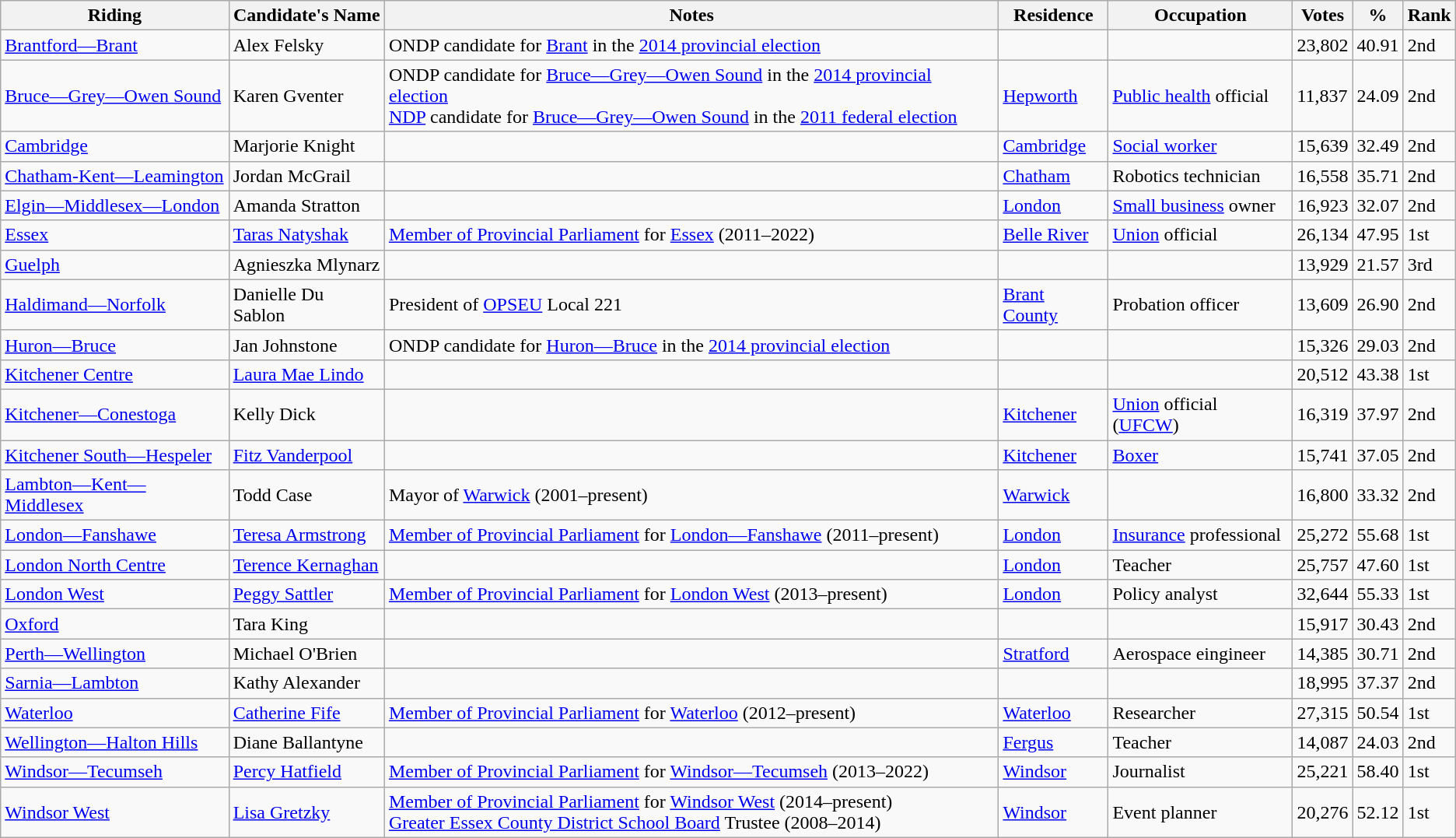<table class="wikitable sortable">
<tr>
<th>Riding<br></th>
<th>Candidate's Name</th>
<th>Notes</th>
<th>Residence</th>
<th>Occupation</th>
<th>Votes</th>
<th>%</th>
<th>Rank</th>
</tr>
<tr>
<td><a href='#'>Brantford—Brant</a></td>
<td>Alex Felsky</td>
<td>ONDP candidate for <a href='#'>Brant</a> in the <a href='#'>2014 provincial election</a></td>
<td></td>
<td></td>
<td>23,802</td>
<td>40.91</td>
<td>2nd</td>
</tr>
<tr>
<td><a href='#'>Bruce—Grey—Owen Sound</a></td>
<td>Karen Gventer</td>
<td>ONDP candidate for <a href='#'>Bruce—Grey—Owen Sound</a> in the <a href='#'>2014 provincial election</a> <br> <a href='#'>NDP</a> candidate for <a href='#'>Bruce—Grey—Owen Sound</a> in the <a href='#'>2011 federal election</a></td>
<td><a href='#'>Hepworth</a></td>
<td><a href='#'>Public health</a> official</td>
<td>11,837</td>
<td>24.09</td>
<td>2nd</td>
</tr>
<tr>
<td><a href='#'>Cambridge</a></td>
<td>Marjorie Knight</td>
<td></td>
<td><a href='#'>Cambridge</a></td>
<td><a href='#'>Social worker</a></td>
<td>15,639</td>
<td>32.49</td>
<td>2nd</td>
</tr>
<tr>
<td><a href='#'>Chatham-Kent—Leamington</a></td>
<td>Jordan McGrail</td>
<td></td>
<td><a href='#'>Chatham</a></td>
<td>Robotics technician</td>
<td>16,558</td>
<td>35.71</td>
<td>2nd</td>
</tr>
<tr>
<td><a href='#'>Elgin—Middlesex—London</a></td>
<td>Amanda Stratton</td>
<td></td>
<td><a href='#'>London</a></td>
<td><a href='#'>Small business</a> owner</td>
<td>16,923</td>
<td>32.07</td>
<td>2nd</td>
</tr>
<tr>
<td><a href='#'>Essex</a></td>
<td><a href='#'>Taras Natyshak</a></td>
<td><a href='#'>Member of Provincial Parliament</a> for <a href='#'>Essex</a> (2011–2022)</td>
<td><a href='#'>Belle River</a></td>
<td><a href='#'>Union</a> official</td>
<td>26,134</td>
<td>47.95</td>
<td>1st</td>
</tr>
<tr>
<td><a href='#'>Guelph</a></td>
<td>Agnieszka Mlynarz</td>
<td></td>
<td></td>
<td></td>
<td>13,929</td>
<td>21.57</td>
<td>3rd</td>
</tr>
<tr>
<td><a href='#'>Haldimand—Norfolk</a></td>
<td>Danielle Du Sablon</td>
<td>President of <a href='#'>OPSEU</a> Local 221</td>
<td><a href='#'>Brant County</a></td>
<td>Probation officer</td>
<td>13,609</td>
<td>26.90</td>
<td>2nd</td>
</tr>
<tr>
<td><a href='#'>Huron—Bruce</a></td>
<td>Jan Johnstone</td>
<td>ONDP candidate for <a href='#'>Huron—Bruce</a> in the <a href='#'>2014 provincial election</a></td>
<td></td>
<td></td>
<td>15,326</td>
<td>29.03</td>
<td>2nd</td>
</tr>
<tr>
<td><a href='#'>Kitchener Centre</a></td>
<td><a href='#'>Laura Mae Lindo</a></td>
<td></td>
<td></td>
<td></td>
<td>20,512</td>
<td>43.38</td>
<td>1st</td>
</tr>
<tr>
<td><a href='#'>Kitchener—Conestoga</a></td>
<td>Kelly Dick</td>
<td></td>
<td><a href='#'>Kitchener</a></td>
<td><a href='#'>Union</a> official (<a href='#'>UFCW</a>)</td>
<td>16,319</td>
<td>37.97</td>
<td>2nd</td>
</tr>
<tr>
<td><a href='#'>Kitchener South—Hespeler</a></td>
<td><a href='#'>Fitz Vanderpool</a></td>
<td></td>
<td><a href='#'>Kitchener</a></td>
<td><a href='#'>Boxer</a></td>
<td>15,741</td>
<td>37.05</td>
<td>2nd</td>
</tr>
<tr>
<td><a href='#'>Lambton—Kent—Middlesex</a></td>
<td>Todd Case</td>
<td>Mayor of <a href='#'>Warwick</a> (2001–present)</td>
<td><a href='#'>Warwick</a></td>
<td></td>
<td>16,800</td>
<td>33.32</td>
<td>2nd</td>
</tr>
<tr>
<td><a href='#'>London—Fanshawe</a></td>
<td><a href='#'>Teresa Armstrong</a></td>
<td><a href='#'>Member of Provincial Parliament</a> for <a href='#'>London—Fanshawe</a> (2011–present)</td>
<td><a href='#'>London</a></td>
<td><a href='#'>Insurance</a> professional</td>
<td>25,272</td>
<td>55.68</td>
<td>1st</td>
</tr>
<tr>
<td><a href='#'>London North Centre</a></td>
<td><a href='#'>Terence Kernaghan</a></td>
<td></td>
<td><a href='#'>London</a></td>
<td>Teacher</td>
<td>25,757</td>
<td>47.60</td>
<td>1st</td>
</tr>
<tr>
<td><a href='#'>London West</a></td>
<td><a href='#'>Peggy Sattler</a></td>
<td><a href='#'>Member of Provincial Parliament</a> for <a href='#'>London West</a> (2013–present)</td>
<td><a href='#'>London</a></td>
<td>Policy analyst</td>
<td>32,644</td>
<td>55.33</td>
<td>1st</td>
</tr>
<tr>
<td><a href='#'>Oxford</a></td>
<td>Tara King</td>
<td></td>
<td></td>
<td></td>
<td>15,917</td>
<td>30.43</td>
<td>2nd</td>
</tr>
<tr>
<td><a href='#'>Perth—Wellington</a></td>
<td>Michael O'Brien</td>
<td></td>
<td><a href='#'>Stratford</a></td>
<td>Aerospace eingineer</td>
<td>14,385</td>
<td>30.71</td>
<td>2nd</td>
</tr>
<tr>
<td><a href='#'>Sarnia—Lambton</a></td>
<td>Kathy Alexander</td>
<td></td>
<td></td>
<td></td>
<td>18,995</td>
<td>37.37</td>
<td>2nd</td>
</tr>
<tr>
<td><a href='#'>Waterloo</a></td>
<td><a href='#'>Catherine Fife</a></td>
<td><a href='#'>Member of Provincial Parliament</a> for <a href='#'>Waterloo</a> (2012–present)</td>
<td><a href='#'>Waterloo</a></td>
<td>Researcher</td>
<td>27,315</td>
<td>50.54</td>
<td>1st</td>
</tr>
<tr>
<td><a href='#'>Wellington—Halton Hills</a></td>
<td>Diane Ballantyne</td>
<td></td>
<td><a href='#'>Fergus</a></td>
<td>Teacher</td>
<td>14,087</td>
<td>24.03</td>
<td>2nd</td>
</tr>
<tr>
<td><a href='#'>Windsor—Tecumseh</a></td>
<td><a href='#'>Percy Hatfield</a></td>
<td><a href='#'>Member of Provincial Parliament</a> for <a href='#'>Windsor—Tecumseh</a> (2013–2022)</td>
<td><a href='#'>Windsor</a></td>
<td>Journalist</td>
<td>25,221</td>
<td>58.40</td>
<td>1st</td>
</tr>
<tr>
<td><a href='#'>Windsor West</a></td>
<td><a href='#'>Lisa Gretzky</a></td>
<td><a href='#'>Member of Provincial Parliament</a> for <a href='#'>Windsor West</a> (2014–present) <br> <a href='#'>Greater Essex County District School Board</a> Trustee (2008–2014)</td>
<td><a href='#'>Windsor</a></td>
<td>Event planner</td>
<td>20,276</td>
<td>52.12</td>
<td>1st</td>
</tr>
</table>
